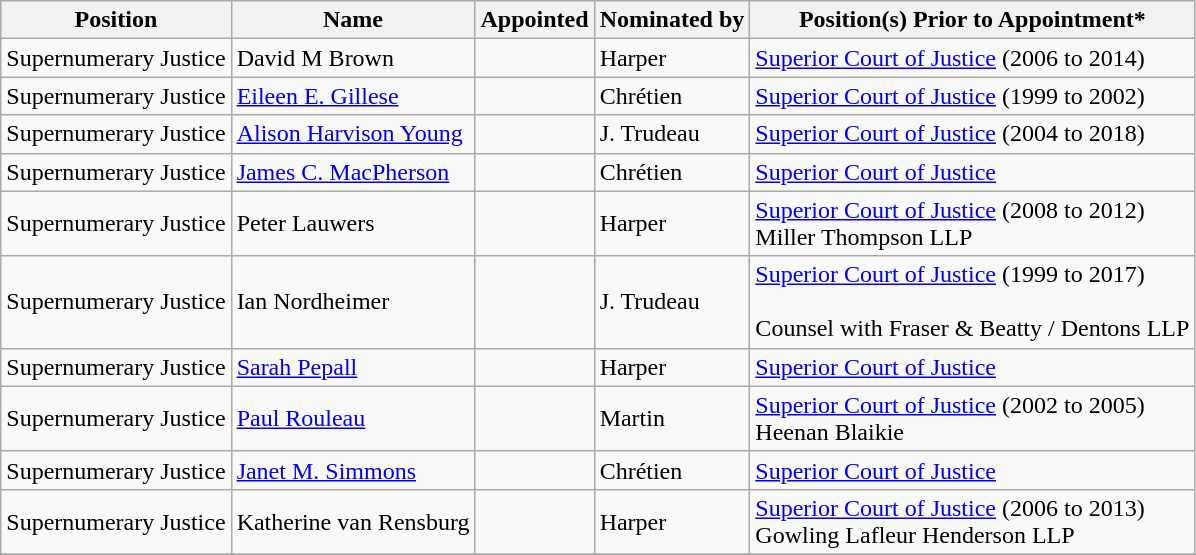<table class="wikitable sortable">
<tr ">
<th>Position</th>
<th>Name</th>
<th>Appointed</th>
<th>Nominated by</th>
<th class="unsortable">Position(s) Prior to Appointment*</th>
</tr>
<tr>
<td>Supernumerary Justice</td>
<td>David M Brown</td>
<td></td>
<td>Harper</td>
<td><a href='#'>Superior Court of Justice</a> (2006 to 2014)</td>
</tr>
<tr>
<td>Supernumerary Justice</td>
<td><a href='#'>Eileen E. Gillese</a></td>
<td></td>
<td>Chrétien</td>
<td><a href='#'>Superior Court of Justice</a> (1999 to 2002)</td>
</tr>
<tr>
<td>Supernumerary Justice</td>
<td><a href='#'>Alison Harvison Young</a></td>
<td></td>
<td>J. Trudeau</td>
<td><a href='#'>Superior Court of Justice</a> (2004 to 2018)</td>
</tr>
<tr>
<td>Supernumerary Justice</td>
<td><a href='#'>James C. MacPherson</a></td>
<td></td>
<td>Chrétien</td>
<td><a href='#'>Superior Court of Justice</a></td>
</tr>
<tr>
<td>Supernumerary Justice</td>
<td>Peter Lauwers</td>
<td></td>
<td>Harper</td>
<td><a href='#'>Superior Court of Justice</a> (2008 to 2012)<br> Miller Thompson LLP</td>
</tr>
<tr>
<td>Supernumerary Justice</td>
<td>Ian Nordheimer</td>
<td></td>
<td>J. Trudeau</td>
<td><a href='#'>Superior Court of Justice</a> (1999 to 2017)<br><br>Counsel with Fraser & Beatty / Dentons LLP</td>
</tr>
<tr>
<td>Supernumerary Justice</td>
<td><a href='#'>Sarah Pepall</a></td>
<td></td>
<td>Harper</td>
<td><a href='#'>Superior Court of Justice</a></td>
</tr>
<tr>
<td>Supernumerary Justice</td>
<td><a href='#'>Paul Rouleau</a></td>
<td></td>
<td>Martin</td>
<td><a href='#'>Superior Court of Justice</a> (2002 to 2005)<br> Heenan Blaikie</td>
</tr>
<tr>
<td>Supernumerary Justice</td>
<td><a href='#'>Janet M. Simmons</a></td>
<td></td>
<td>Chrétien</td>
<td><a href='#'>Superior Court of Justice</a></td>
</tr>
<tr>
<td>Supernumerary Justice</td>
<td>Katherine van Rensburg</td>
<td></td>
<td>Harper</td>
<td><a href='#'>Superior Court of Justice</a> (2006 to 2013)<br>Gowling Lafleur Henderson LLP</td>
</tr>
<tr>
</tr>
</table>
